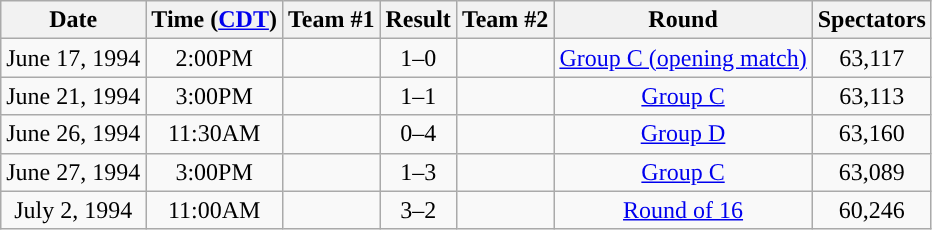<table class="wikitable" style="text-align:center">
<tr>
<th style="text-align:center;">Date</th>
<th style="text-align:center;">Time (<a href='#'>CDT</a>)</th>
<th style="text-align:center;">Team #1</th>
<th style="text-align:center;">Result</th>
<th style="text-align:center;">Team #2</th>
<th style="text-align:center;">Round</th>
<th style="text-align:center;">Spectators</th>
</tr>
<tr>
<td>June 17, 1994</td>
<td>2:00PM</td>
<td><strong></strong></td>
<td style="text-align:center;">1–0</td>
<td></td>
<td><a href='#'>Group C (opening match)</a></td>
<td style="text-align:center;">63,117</td>
</tr>
<tr>
<td>June 21, 1994</td>
<td>3:00PM</td>
<td></td>
<td style="text-align:center;">1–1</td>
<td></td>
<td><a href='#'>Group C</a></td>
<td style="text-align:center;">63,113</td>
</tr>
<tr>
<td>June 26, 1994</td>
<td>11:30AM</td>
<td></td>
<td style="text-align:center;">0–4</td>
<td><strong></strong></td>
<td><a href='#'>Group D</a></td>
<td style="text-align:center;">63,160</td>
</tr>
<tr>
<td>June 27, 1994</td>
<td>3:00PM</td>
<td></td>
<td style="text-align:center;">1–3</td>
<td><strong></strong></td>
<td><a href='#'>Group C</a></td>
<td style="text-align:center;">63,089</td>
</tr>
<tr>
<td>July 2, 1994</td>
<td>11:00AM</td>
<td><strong></strong></td>
<td style="text-align:center;">3–2</td>
<td></td>
<td><a href='#'>Round of 16</a></td>
<td style="text-align:center;">60,246</td>
</tr>
</table>
